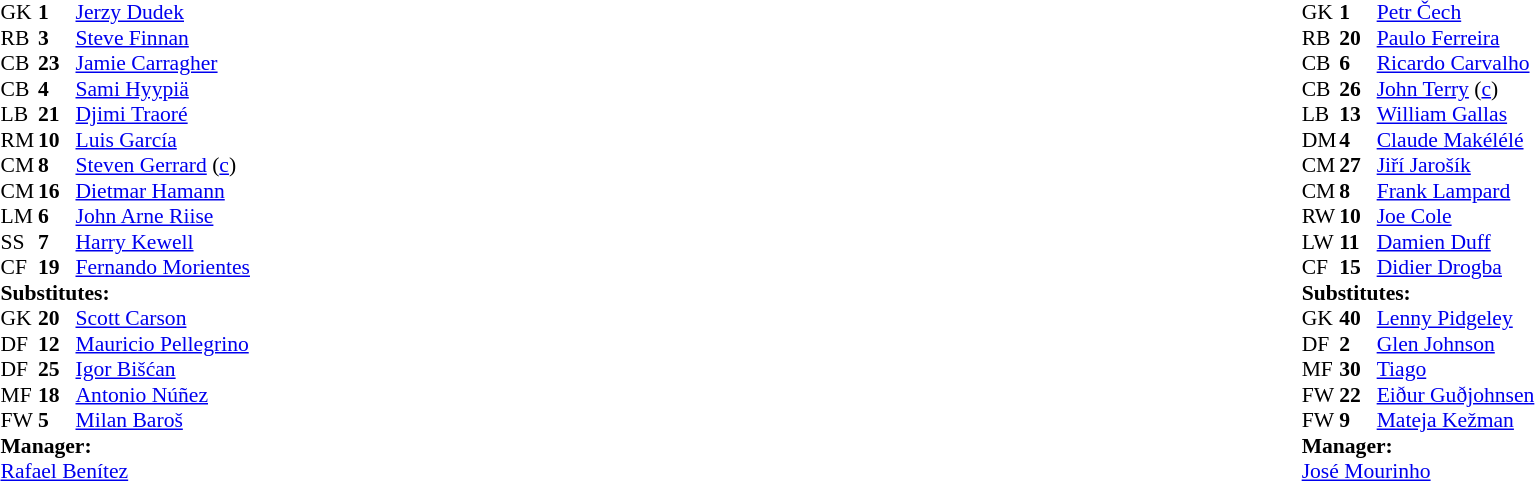<table style="width:100%;">
<tr>
<td style="vertical-align:top; width:40%;"><br><table style="font-size: 90%" cellspacing="0" cellpadding="0">
<tr>
<td colspan="4"></td>
</tr>
<tr>
<th width="25"></th>
<th width="25"></th>
</tr>
<tr>
<td>GK</td>
<td><strong>1</strong></td>
<td> <a href='#'>Jerzy Dudek</a></td>
</tr>
<tr>
<td>RB</td>
<td><strong>3</strong></td>
<td> <a href='#'>Steve Finnan</a></td>
</tr>
<tr>
<td>CB</td>
<td><strong>23</strong></td>
<td> <a href='#'>Jamie Carragher</a></td>
<td></td>
</tr>
<tr>
<td>CB</td>
<td><strong>4</strong></td>
<td> <a href='#'>Sami Hyypiä</a></td>
<td></td>
</tr>
<tr>
<td>LB</td>
<td><strong>21</strong></td>
<td> <a href='#'>Djimi Traoré</a></td>
<td></td>
<td></td>
</tr>
<tr>
<td>RM</td>
<td><strong>10</strong></td>
<td> <a href='#'>Luis García</a></td>
</tr>
<tr>
<td>CM</td>
<td><strong>8</strong></td>
<td> <a href='#'>Steven Gerrard</a> (<a href='#'>c</a>)</td>
</tr>
<tr>
<td>CM</td>
<td><strong>16</strong></td>
<td> <a href='#'>Dietmar Hamann</a></td>
<td></td>
</tr>
<tr>
<td>LM</td>
<td><strong>6</strong></td>
<td> <a href='#'>John Arne Riise</a></td>
</tr>
<tr>
<td>SS</td>
<td><strong>7</strong></td>
<td> <a href='#'>Harry Kewell</a></td>
<td></td>
<td></td>
</tr>
<tr>
<td>CF</td>
<td><strong>19</strong></td>
<td> <a href='#'>Fernando Morientes</a></td>
<td></td>
<td></td>
</tr>
<tr>
<td colspan=3><strong>Substitutes:</strong></td>
</tr>
<tr>
<td>GK</td>
<td><strong>20</strong></td>
<td> <a href='#'>Scott Carson</a></td>
</tr>
<tr>
<td>DF</td>
<td><strong>12</strong></td>
<td> <a href='#'>Mauricio Pellegrino</a></td>
</tr>
<tr>
<td>DF</td>
<td><strong>25</strong></td>
<td> <a href='#'>Igor Bišćan</a></td>
<td></td>
<td></td>
</tr>
<tr>
<td>MF</td>
<td><strong>18</strong></td>
<td> <a href='#'>Antonio Núñez</a></td>
<td></td>
<td></td>
</tr>
<tr>
<td>FW</td>
<td><strong>5</strong></td>
<td> <a href='#'>Milan Baroš</a></td>
<td></td>
<td></td>
</tr>
<tr>
<td colspan=3><strong>Manager:</strong></td>
</tr>
<tr>
<td colspan="4"> <a href='#'>Rafael Benítez</a></td>
</tr>
</table>
</td>
<td valign="top"></td>
<td style="vertical-align:top; width:50%;"><br><table cellspacing="0" cellpadding="0" style="font-size:90%; margin:auto;">
<tr>
<td colspan="4"></td>
</tr>
<tr>
<th width="25"></th>
<th width="25"></th>
</tr>
<tr>
<td>GK</td>
<td><strong>1</strong></td>
<td> <a href='#'>Petr Čech</a></td>
</tr>
<tr>
<td>RB</td>
<td><strong>20</strong></td>
<td> <a href='#'>Paulo Ferreira</a></td>
</tr>
<tr>
<td>CB</td>
<td><strong>6</strong></td>
<td> <a href='#'>Ricardo Carvalho</a></td>
</tr>
<tr>
<td>CB</td>
<td><strong>26</strong></td>
<td> <a href='#'>John Terry</a> (<a href='#'>c</a>)</td>
</tr>
<tr>
<td>LB</td>
<td><strong>13</strong></td>
<td> <a href='#'>William Gallas</a></td>
<td></td>
<td></td>
</tr>
<tr>
<td>DM</td>
<td><strong>4</strong></td>
<td> <a href='#'>Claude Makélélé</a></td>
</tr>
<tr>
<td>CM</td>
<td><strong>27</strong></td>
<td> <a href='#'>Jiří Jarošík</a></td>
<td></td>
<td></td>
</tr>
<tr>
<td>CM</td>
<td><strong>8</strong></td>
<td> <a href='#'>Frank Lampard</a></td>
<td></td>
</tr>
<tr>
<td>RW</td>
<td><strong>10</strong></td>
<td> <a href='#'>Joe Cole</a></td>
<td></td>
<td></td>
</tr>
<tr>
<td>LW</td>
<td><strong>11</strong></td>
<td> <a href='#'>Damien Duff</a></td>
<td></td>
</tr>
<tr>
<td>CF</td>
<td><strong>15</strong></td>
<td> <a href='#'>Didier Drogba</a></td>
<td></td>
</tr>
<tr>
<td colspan=3><strong>Substitutes:</strong></td>
</tr>
<tr>
<td>GK</td>
<td><strong>40</strong></td>
<td> <a href='#'>Lenny Pidgeley</a></td>
</tr>
<tr>
<td>DF</td>
<td><strong>2</strong></td>
<td> <a href='#'>Glen Johnson</a></td>
<td></td>
<td></td>
</tr>
<tr>
<td>MF</td>
<td><strong>30</strong></td>
<td> <a href='#'>Tiago</a></td>
</tr>
<tr>
<td>FW</td>
<td><strong>22</strong></td>
<td> <a href='#'>Eiður Guðjohnsen</a></td>
<td></td>
<td></td>
</tr>
<tr>
<td>FW</td>
<td><strong>9</strong></td>
<td> <a href='#'>Mateja Kežman</a></td>
<td></td>
<td></td>
</tr>
<tr>
<td colspan=3><strong>Manager:</strong></td>
</tr>
<tr>
<td colspan="4"> <a href='#'>José Mourinho</a></td>
<td></td>
</tr>
</table>
</td>
</tr>
</table>
